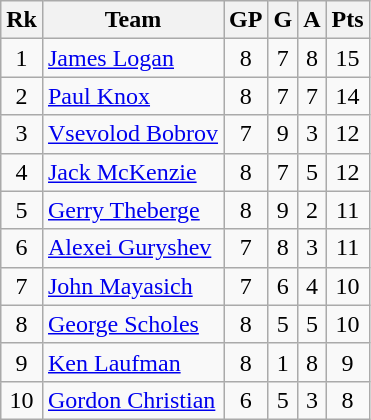<table class="wikitable">
<tr>
<th>Rk</th>
<th>Team</th>
<th>GP</th>
<th>G</th>
<th>A</th>
<th>Pts</th>
</tr>
<tr align=center>
<td>1</td>
<td align=left> <a href='#'>James Logan</a></td>
<td>8</td>
<td>7</td>
<td>8</td>
<td>15</td>
</tr>
<tr align=center>
<td>2</td>
<td align=left> <a href='#'>Paul Knox</a></td>
<td>8</td>
<td>7</td>
<td>7</td>
<td>14</td>
</tr>
<tr align=center>
<td>3</td>
<td align=left> <a href='#'>Vsevolod Bobrov</a></td>
<td>7</td>
<td>9</td>
<td>3</td>
<td>12</td>
</tr>
<tr align=center>
<td>4</td>
<td align=left> <a href='#'>Jack McKenzie</a></td>
<td>8</td>
<td>7</td>
<td>5</td>
<td>12</td>
</tr>
<tr align=center>
<td>5</td>
<td align=left> <a href='#'>Gerry Theberge</a></td>
<td>8</td>
<td>9</td>
<td>2</td>
<td>11</td>
</tr>
<tr align=center>
<td>6</td>
<td align=left> <a href='#'>Alexei Guryshev</a></td>
<td>7</td>
<td>8</td>
<td>3</td>
<td>11</td>
</tr>
<tr align=center>
<td>7</td>
<td align=left> <a href='#'>John Mayasich</a></td>
<td>7</td>
<td>6</td>
<td>4</td>
<td>10</td>
</tr>
<tr align=center>
<td>8</td>
<td align=left> <a href='#'>George Scholes</a></td>
<td>8</td>
<td>5</td>
<td>5</td>
<td>10</td>
</tr>
<tr align=center>
<td>9</td>
<td align=left> <a href='#'>Ken Laufman</a></td>
<td>8</td>
<td>1</td>
<td>8</td>
<td>9</td>
</tr>
<tr align=center>
<td>10</td>
<td align=left> <a href='#'>Gordon Christian</a></td>
<td>6</td>
<td>5</td>
<td>3</td>
<td>8</td>
</tr>
</table>
